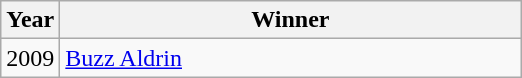<table class="wikitable" style="text-align:left">
<tr>
<th style="width:20px;">Year</th>
<th style="width:300px;">Winner</th>
</tr>
<tr>
<td>2009</td>
<td><a href='#'>Buzz Aldrin</a></td>
</tr>
</table>
